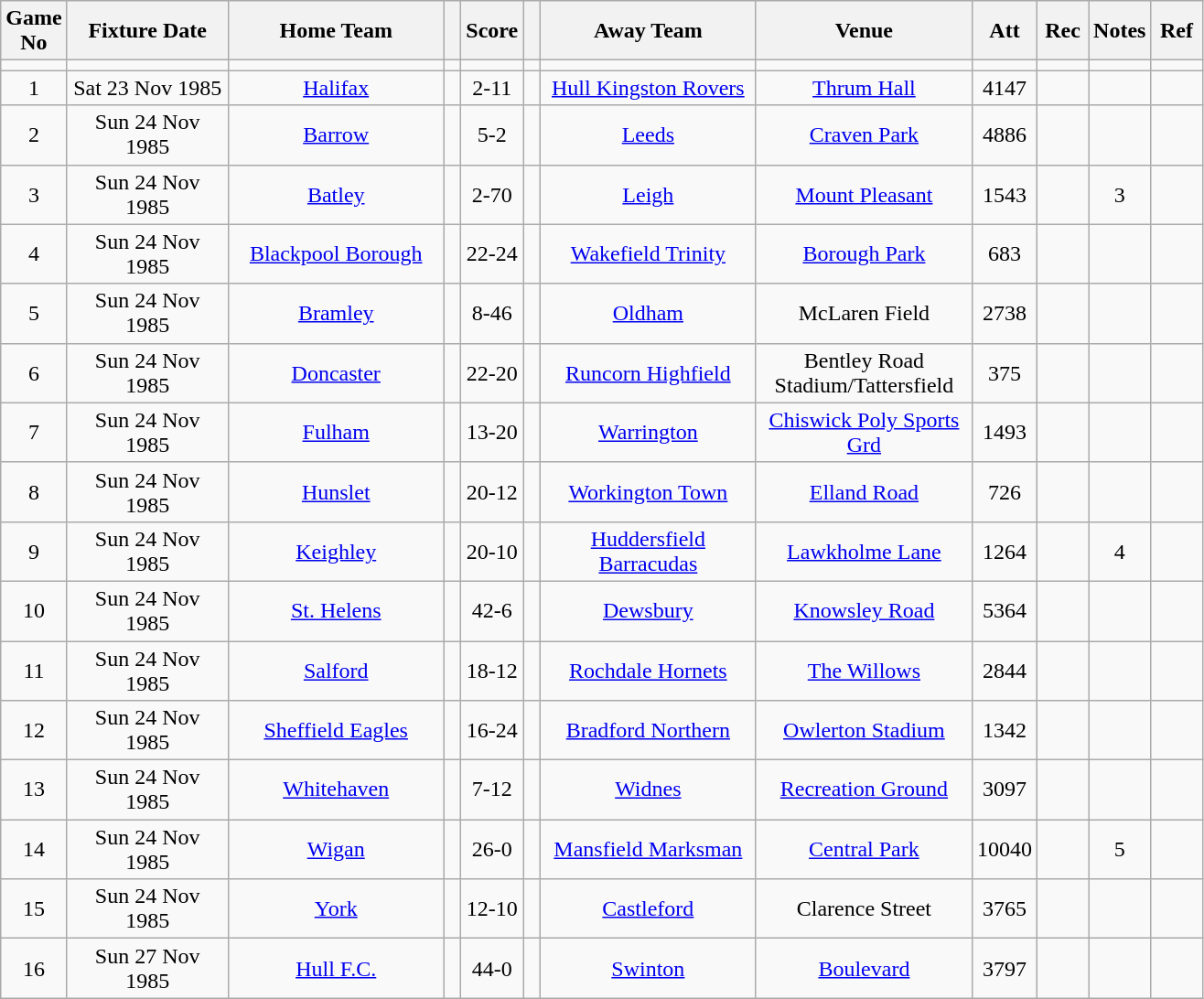<table class="wikitable" style="text-align:center;">
<tr>
<th width=10 abbr="No">Game No</th>
<th width=110 abbr="Date">Fixture Date</th>
<th width=150 abbr="Home Team">Home Team</th>
<th width=5 abbr="space"></th>
<th width=20 abbr="Score">Score</th>
<th width=5 abbr="space"></th>
<th width=150 abbr="Away Team">Away Team</th>
<th width=150 abbr="Venue">Venue</th>
<th width=30 abbr="Att">Att</th>
<th width=30 abbr="Rec">Rec</th>
<th width=20 abbr="Notes">Notes</th>
<th width=30 abbr="Ref">Ref</th>
</tr>
<tr>
<td></td>
<td></td>
<td></td>
<td></td>
<td></td>
<td></td>
<td></td>
<td></td>
<td></td>
<td></td>
<td></td>
<td></td>
</tr>
<tr>
<td>1</td>
<td>Sat 23 Nov 1985</td>
<td><a href='#'>Halifax</a></td>
<td></td>
<td>2-11</td>
<td></td>
<td><a href='#'>Hull Kingston Rovers</a></td>
<td><a href='#'>Thrum Hall</a></td>
<td>4147</td>
<td></td>
<td></td>
<td></td>
</tr>
<tr>
<td>2</td>
<td>Sun 24 Nov 1985</td>
<td><a href='#'>Barrow</a></td>
<td></td>
<td>5-2</td>
<td></td>
<td><a href='#'>Leeds</a></td>
<td><a href='#'>Craven Park</a></td>
<td>4886</td>
<td></td>
<td></td>
<td></td>
</tr>
<tr>
<td>3</td>
<td>Sun 24 Nov 1985</td>
<td><a href='#'>Batley</a></td>
<td></td>
<td>2-70</td>
<td></td>
<td><a href='#'>Leigh</a></td>
<td><a href='#'>Mount Pleasant</a></td>
<td>1543</td>
<td></td>
<td>3</td>
<td></td>
</tr>
<tr>
<td>4</td>
<td>Sun 24 Nov 1985</td>
<td><a href='#'>Blackpool Borough</a></td>
<td></td>
<td>22-24</td>
<td></td>
<td><a href='#'>Wakefield Trinity</a></td>
<td><a href='#'>Borough Park</a></td>
<td>683</td>
<td></td>
<td></td>
<td></td>
</tr>
<tr>
<td>5</td>
<td>Sun 24 Nov 1985</td>
<td><a href='#'>Bramley</a></td>
<td></td>
<td>8-46</td>
<td></td>
<td><a href='#'>Oldham</a></td>
<td>McLaren Field</td>
<td>2738</td>
<td></td>
<td></td>
<td></td>
</tr>
<tr>
<td>6</td>
<td>Sun 24 Nov 1985</td>
<td><a href='#'>Doncaster</a></td>
<td></td>
<td>22-20</td>
<td></td>
<td><a href='#'>Runcorn Highfield</a></td>
<td>Bentley Road Stadium/Tattersfield</td>
<td>375</td>
<td></td>
<td></td>
<td></td>
</tr>
<tr>
<td>7</td>
<td>Sun 24 Nov 1985</td>
<td><a href='#'>Fulham</a></td>
<td></td>
<td>13-20</td>
<td></td>
<td><a href='#'>Warrington</a></td>
<td><a href='#'>Chiswick Poly Sports Grd</a></td>
<td>1493</td>
<td></td>
<td></td>
<td></td>
</tr>
<tr>
<td>8</td>
<td>Sun 24 Nov 1985</td>
<td><a href='#'>Hunslet</a></td>
<td></td>
<td>20-12</td>
<td></td>
<td><a href='#'>Workington Town</a></td>
<td><a href='#'>Elland Road</a></td>
<td>726</td>
<td></td>
<td></td>
<td></td>
</tr>
<tr>
<td>9</td>
<td>Sun 24 Nov 1985</td>
<td><a href='#'>Keighley</a></td>
<td></td>
<td>20-10</td>
<td></td>
<td><a href='#'>Huddersfield Barracudas</a></td>
<td><a href='#'>Lawkholme Lane</a></td>
<td>1264</td>
<td></td>
<td>4</td>
<td></td>
</tr>
<tr>
<td>10</td>
<td>Sun 24 Nov 1985</td>
<td><a href='#'>St. Helens</a></td>
<td></td>
<td>42-6</td>
<td></td>
<td><a href='#'>Dewsbury</a></td>
<td><a href='#'>Knowsley Road</a></td>
<td>5364</td>
<td></td>
<td></td>
<td></td>
</tr>
<tr>
<td>11</td>
<td>Sun 24 Nov 1985</td>
<td><a href='#'>Salford</a></td>
<td></td>
<td>18-12</td>
<td></td>
<td><a href='#'>Rochdale Hornets</a></td>
<td><a href='#'>The Willows</a></td>
<td>2844</td>
<td></td>
<td></td>
<td></td>
</tr>
<tr>
<td>12</td>
<td>Sun 24 Nov 1985</td>
<td><a href='#'>Sheffield Eagles</a></td>
<td></td>
<td>16-24</td>
<td></td>
<td><a href='#'>Bradford Northern</a></td>
<td><a href='#'>Owlerton Stadium</a></td>
<td>1342</td>
<td></td>
<td></td>
<td></td>
</tr>
<tr>
<td>13</td>
<td>Sun 24 Nov 1985</td>
<td><a href='#'>Whitehaven</a></td>
<td></td>
<td>7-12</td>
<td></td>
<td><a href='#'>Widnes</a></td>
<td><a href='#'>Recreation Ground</a></td>
<td>3097</td>
<td></td>
<td></td>
<td></td>
</tr>
<tr>
<td>14</td>
<td>Sun 24 Nov 1985</td>
<td><a href='#'>Wigan</a></td>
<td></td>
<td>26-0</td>
<td></td>
<td><a href='#'>Mansfield Marksman</a></td>
<td><a href='#'>Central Park</a></td>
<td>10040</td>
<td></td>
<td>5</td>
<td></td>
</tr>
<tr>
<td>15</td>
<td>Sun 24 Nov 1985</td>
<td><a href='#'>York</a></td>
<td></td>
<td>12-10</td>
<td></td>
<td><a href='#'>Castleford</a></td>
<td>Clarence Street</td>
<td>3765</td>
<td></td>
<td></td>
<td></td>
</tr>
<tr>
<td>16</td>
<td>Sun 27 Nov 1985</td>
<td><a href='#'>Hull F.C.</a></td>
<td></td>
<td>44-0</td>
<td></td>
<td><a href='#'>Swinton</a></td>
<td><a href='#'>Boulevard</a></td>
<td>3797</td>
<td></td>
<td></td>
<td></td>
</tr>
</table>
